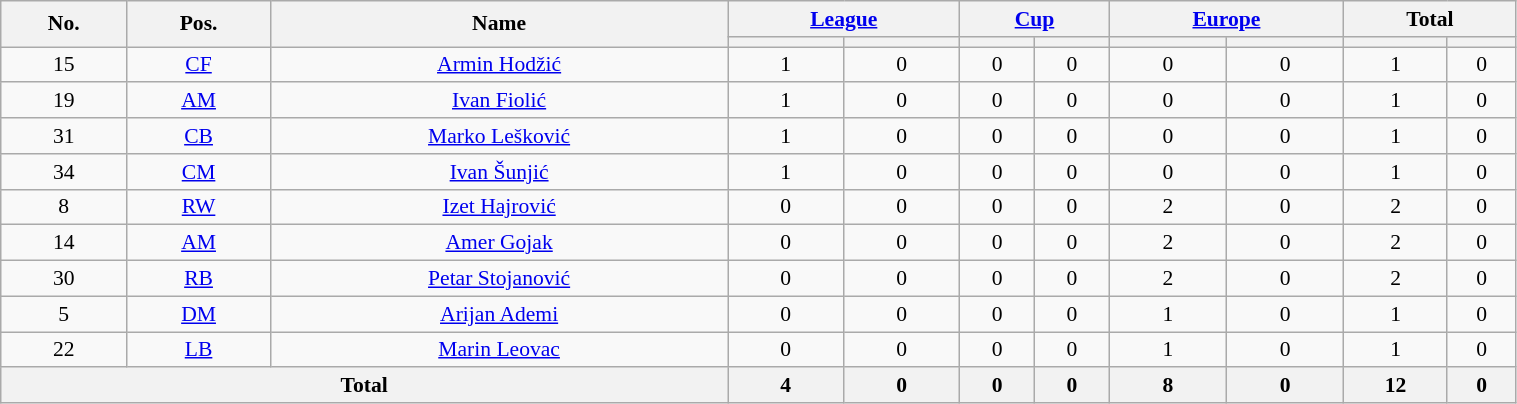<table class="wikitable" style="text-align:center; font-size:90%; width:80%;">
<tr>
<th rowspan="2">No.</th>
<th rowspan="2">Pos.</th>
<th rowspan="2">Name</th>
<th colspan="2"><a href='#'>League</a></th>
<th colspan="2"><a href='#'>Cup</a></th>
<th colspan="2"><a href='#'>Europe</a></th>
<th colspan="2">Total</th>
</tr>
<tr>
<th></th>
<th></th>
<th></th>
<th></th>
<th></th>
<th></th>
<th></th>
<th></th>
</tr>
<tr>
<td>15</td>
<td><a href='#'>CF</a></td>
<td> <a href='#'>Armin Hodžić</a></td>
<td>1</td>
<td>0</td>
<td>0</td>
<td>0</td>
<td>0</td>
<td>0</td>
<td>1</td>
<td>0</td>
</tr>
<tr>
<td>19</td>
<td><a href='#'>AM</a></td>
<td> <a href='#'>Ivan Fiolić</a></td>
<td>1</td>
<td>0</td>
<td>0</td>
<td>0</td>
<td>0</td>
<td>0</td>
<td>1</td>
<td>0</td>
</tr>
<tr>
<td>31</td>
<td><a href='#'>CB</a></td>
<td> <a href='#'>Marko Lešković</a></td>
<td>1</td>
<td>0</td>
<td>0</td>
<td>0</td>
<td>0</td>
<td>0</td>
<td>1</td>
<td>0</td>
</tr>
<tr>
<td>34</td>
<td><a href='#'>CM</a></td>
<td> <a href='#'>Ivan Šunjić</a></td>
<td>1</td>
<td>0</td>
<td>0</td>
<td>0</td>
<td>0</td>
<td>0</td>
<td>1</td>
<td>0</td>
</tr>
<tr>
<td>8</td>
<td><a href='#'>RW</a></td>
<td> <a href='#'>Izet Hajrović</a></td>
<td>0</td>
<td>0</td>
<td>0</td>
<td>0</td>
<td>2</td>
<td>0</td>
<td>2</td>
<td>0</td>
</tr>
<tr>
<td>14</td>
<td><a href='#'>AM</a></td>
<td> <a href='#'>Amer Gojak</a></td>
<td>0</td>
<td>0</td>
<td>0</td>
<td>0</td>
<td>2</td>
<td>0</td>
<td>2</td>
<td>0</td>
</tr>
<tr>
<td>30</td>
<td><a href='#'>RB</a></td>
<td> <a href='#'>Petar Stojanović</a></td>
<td>0</td>
<td>0</td>
<td>0</td>
<td>0</td>
<td>2</td>
<td>0</td>
<td>2</td>
<td>0</td>
</tr>
<tr>
<td>5</td>
<td><a href='#'>DM</a></td>
<td> <a href='#'>Arijan Ademi</a></td>
<td>0</td>
<td>0</td>
<td>0</td>
<td>0</td>
<td>1</td>
<td>0</td>
<td>1</td>
<td>0</td>
</tr>
<tr>
<td>22</td>
<td><a href='#'>LB</a></td>
<td> <a href='#'>Marin Leovac</a></td>
<td>0</td>
<td>0</td>
<td>0</td>
<td>0</td>
<td>1</td>
<td>0</td>
<td>1</td>
<td>0</td>
</tr>
<tr>
<th colspan="3">Total</th>
<th>4</th>
<th>0</th>
<th>0</th>
<th>0</th>
<th>8</th>
<th>0</th>
<th>12</th>
<th>0</th>
</tr>
</table>
